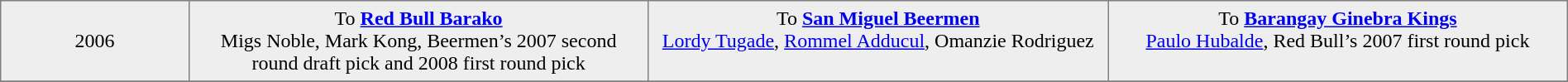<table bgcolor="eeeeee" border="1" cellpadding="5" style="border-collapse:collapse; text-align: center">
<tr>
<td style="width:12%">2006</td>
<td valign="top" style="width:29.3%">To <strong><a href='#'>Red Bull Barako</a></strong><br>Migs Noble, Mark Kong, Beermen’s 2007 second round draft pick and 2008 first round pick</td>
<td valign="top" style="width:29.3%">To <strong><a href='#'>San Miguel Beermen</a></strong><br><a href='#'>Lordy Tugade</a>, <a href='#'>Rommel Adducul</a>, Omanzie Rodriguez</td>
<td valign="top" style="width:29.3%">To <a href='#'><strong>Barangay Ginebra Kings</strong></a><br><a href='#'>Paulo Hubalde</a>, Red Bull’s 2007 first round pick</td>
</tr>
<tr>
</tr>
</table>
